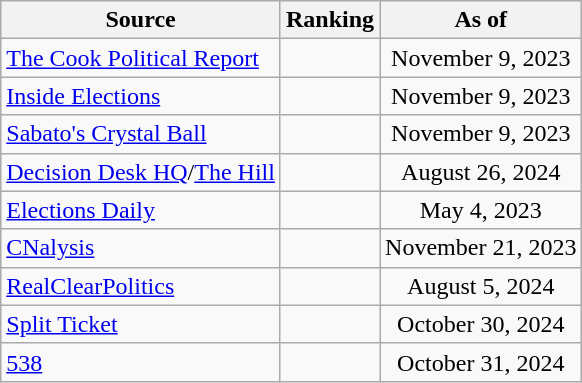<table class="wikitable" style="text-align:center">
<tr>
<th>Source</th>
<th>Ranking</th>
<th>As of</th>
</tr>
<tr>
<td align=left><a href='#'>The Cook Political Report</a></td>
<td></td>
<td>November 9, 2023</td>
</tr>
<tr>
<td align=left><a href='#'>Inside Elections</a></td>
<td></td>
<td>November 9, 2023</td>
</tr>
<tr>
<td align=left><a href='#'>Sabato's Crystal Ball</a></td>
<td></td>
<td>November 9, 2023</td>
</tr>
<tr>
<td align=left><a href='#'>Decision Desk HQ</a>/<a href='#'>The Hill</a></td>
<td></td>
<td>August 26, 2024</td>
</tr>
<tr>
<td align=left><a href='#'>Elections Daily</a></td>
<td></td>
<td>May 4, 2023</td>
</tr>
<tr>
<td align=left><a href='#'>CNalysis</a></td>
<td></td>
<td>November 21, 2023</td>
</tr>
<tr>
<td align=left><a href='#'>RealClearPolitics</a></td>
<td></td>
<td>August 5, 2024</td>
</tr>
<tr>
<td align="left"><a href='#'>Split Ticket</a></td>
<td></td>
<td>October 30, 2024</td>
</tr>
<tr>
<td align="left"><a href='#'>538</a></td>
<td></td>
<td>October 31, 2024</td>
</tr>
</table>
